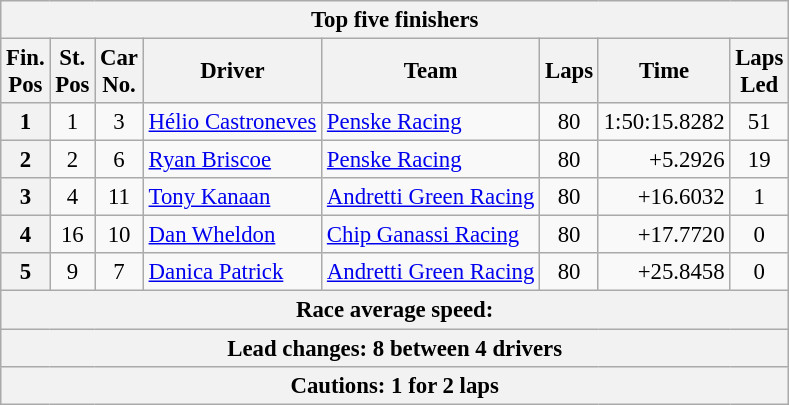<table class="wikitable" style="font-size:95%;text-align:center">
<tr>
<th colspan=9>Top five finishers</th>
</tr>
<tr>
<th>Fin.<br>Pos</th>
<th>St.<br>Pos</th>
<th>Car<br>No.</th>
<th>Driver</th>
<th>Team</th>
<th>Laps</th>
<th>Time</th>
<th>Laps<br>Led</th>
</tr>
<tr>
<th>1</th>
<td>1</td>
<td>3</td>
<td style="text-align:left"> <a href='#'>Hélio Castroneves</a></td>
<td style="text-align:left"><a href='#'>Penske Racing</a></td>
<td>80</td>
<td align=right>1:50:15.8282</td>
<td>51</td>
</tr>
<tr>
<th>2</th>
<td>2</td>
<td>6</td>
<td style="text-align:left"> <a href='#'>Ryan Briscoe</a></td>
<td style="text-align:left"><a href='#'>Penske Racing</a></td>
<td>80</td>
<td align=right>+5.2926</td>
<td>19</td>
</tr>
<tr>
<th>3</th>
<td>4</td>
<td>11</td>
<td style="text-align:left"> <a href='#'>Tony Kanaan</a></td>
<td style="text-align:left"><a href='#'>Andretti Green Racing</a></td>
<td>80</td>
<td align=right>+16.6032</td>
<td>1</td>
</tr>
<tr>
<th>4</th>
<td>16</td>
<td>10</td>
<td style="text-align:left"> <a href='#'>Dan Wheldon</a></td>
<td style="text-align:left"><a href='#'>Chip Ganassi Racing</a></td>
<td>80</td>
<td align=right>+17.7720</td>
<td>0</td>
</tr>
<tr>
<th>5</th>
<td>9</td>
<td>7</td>
<td style="text-align:left"> <a href='#'>Danica Patrick</a></td>
<td style="text-align:left"><a href='#'>Andretti Green Racing</a></td>
<td>80</td>
<td align=right>+25.8458</td>
<td>0</td>
</tr>
<tr>
<th colspan=9>Race average speed: </th>
</tr>
<tr>
<th colspan=9>Lead changes: 8 between 4 drivers</th>
</tr>
<tr>
<th colspan=9>Cautions: 1 for 2 laps</th>
</tr>
</table>
